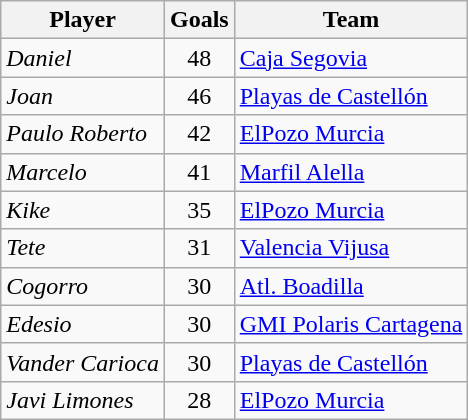<table class="wikitable">
<tr>
<th>Player</th>
<th>Goals</th>
<th>Team</th>
</tr>
<tr>
<td><em>Daniel</em></td>
<td style="text-align:center;">48</td>
<td><a href='#'>Caja Segovia</a></td>
</tr>
<tr>
<td><em>Joan</em></td>
<td style="text-align:center;">46</td>
<td><a href='#'>Playas de Castellón</a></td>
</tr>
<tr>
<td><em>Paulo Roberto</em></td>
<td style="text-align:center;">42</td>
<td><a href='#'>ElPozo Murcia</a></td>
</tr>
<tr>
<td><em>Marcelo</em></td>
<td style="text-align:center;">41</td>
<td><a href='#'>Marfil Alella</a></td>
</tr>
<tr>
<td><em>Kike</em></td>
<td style="text-align:center;">35</td>
<td><a href='#'>ElPozo Murcia</a></td>
</tr>
<tr>
<td><em>Tete</em></td>
<td style="text-align:center;">31</td>
<td><a href='#'>Valencia Vijusa</a></td>
</tr>
<tr>
<td><em>Cogorro</em></td>
<td style="text-align:center;">30</td>
<td><a href='#'>Atl. Boadilla</a></td>
</tr>
<tr>
<td><em>Edesio</em></td>
<td style="text-align:center;">30</td>
<td><a href='#'>GMI Polaris Cartagena</a></td>
</tr>
<tr>
<td><em>Vander Carioca</em></td>
<td style="text-align:center;">30</td>
<td><a href='#'>Playas de Castellón</a></td>
</tr>
<tr>
<td><em>Javi Limones</em></td>
<td style="text-align:center;">28</td>
<td><a href='#'>ElPozo Murcia</a></td>
</tr>
</table>
